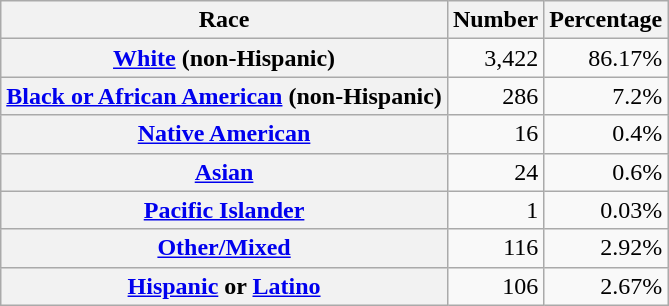<table class="wikitable" style="text-align:right">
<tr>
<th scope="col">Race</th>
<th scope="col">Number</th>
<th scope="col">Percentage</th>
</tr>
<tr>
<th scope="row"><a href='#'>White</a> (non-Hispanic)</th>
<td>3,422</td>
<td>86.17%</td>
</tr>
<tr>
<th scope="row"><a href='#'>Black or African American</a> (non-Hispanic)</th>
<td>286</td>
<td>7.2%</td>
</tr>
<tr>
<th scope="row"><a href='#'>Native American</a></th>
<td>16</td>
<td>0.4%</td>
</tr>
<tr>
<th scope="row"><a href='#'>Asian</a></th>
<td>24</td>
<td>0.6%</td>
</tr>
<tr>
<th scope="row"><a href='#'>Pacific Islander</a></th>
<td>1</td>
<td>0.03%</td>
</tr>
<tr>
<th scope="row"><a href='#'>Other/Mixed</a></th>
<td>116</td>
<td>2.92%</td>
</tr>
<tr>
<th scope="row"><a href='#'>Hispanic</a> or <a href='#'>Latino</a></th>
<td>106</td>
<td>2.67%</td>
</tr>
</table>
